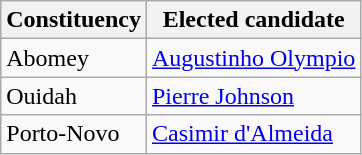<table class=wikitable>
<tr>
<th>Constituency</th>
<th>Elected candidate</th>
</tr>
<tr>
<td>Abomey</td>
<td><a href='#'>Augustinho Olympio</a></td>
</tr>
<tr>
<td>Ouidah</td>
<td><a href='#'>Pierre Johnson</a></td>
</tr>
<tr>
<td>Porto-Novo</td>
<td><a href='#'>Casimir d'Almeida</a></td>
</tr>
</table>
